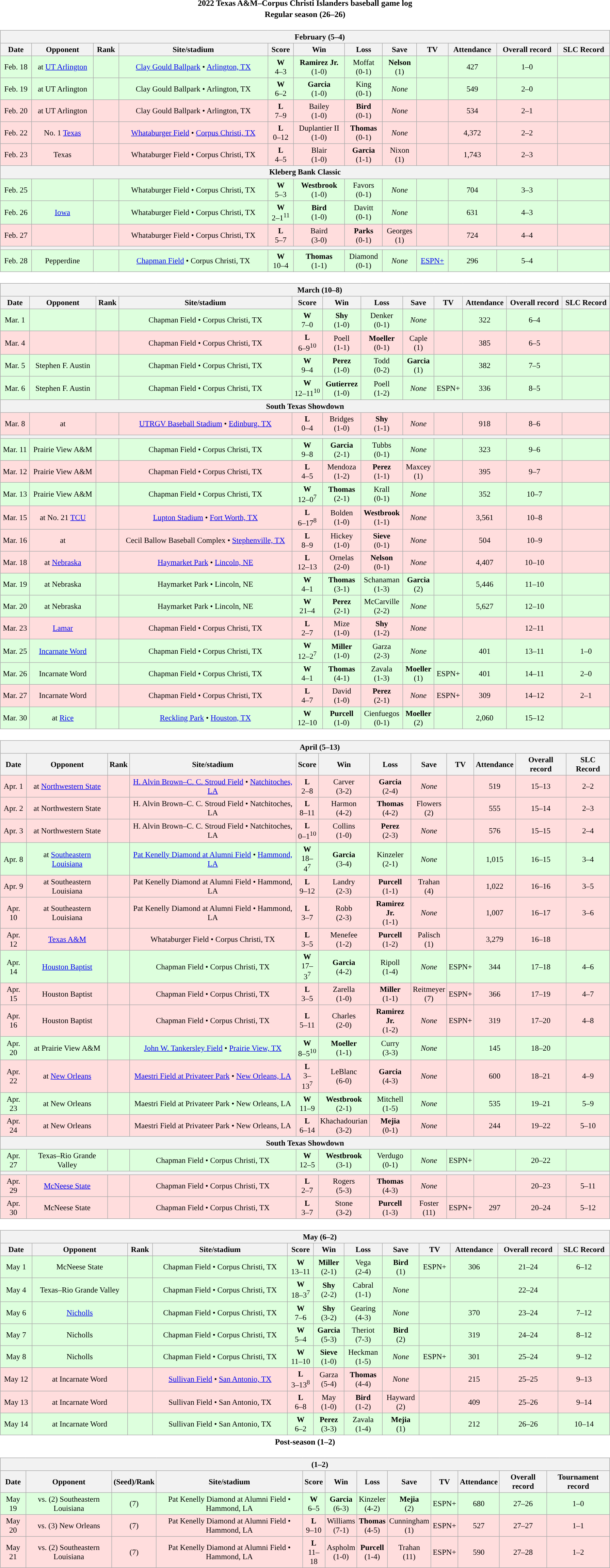<table class="toccolours" width=95% style="clear:both; margin:1.5em auto; text-align:center;">
<tr>
<th colspan=2>2022 Texas A&M–Corpus Christi Islanders baseball game log</th>
</tr>
<tr>
<th colspan=2>Regular season (26–26)</th>
</tr>
<tr valign="top">
<td><br><table class="wikitable collapsible" style="margin:auto; width:100%; text-align:center; font-size:95%">
<tr>
<th colspan=12 style="padding-left:4em;">February (5–4)</th>
</tr>
<tr>
<th>Date</th>
<th>Opponent</th>
<th>Rank</th>
<th>Site/stadium</th>
<th>Score</th>
<th>Win</th>
<th>Loss</th>
<th>Save</th>
<th>TV</th>
<th>Attendance</th>
<th>Overall record</th>
<th>SLC Record</th>
</tr>
<tr align="center" bgcolor=#ddffdd>
<td>Feb. 18</td>
<td>at <a href='#'>UT Arlington</a></td>
<td></td>
<td><a href='#'>Clay Gould Ballpark</a> • <a href='#'>Arlington, TX</a></td>
<td><strong>W</strong><br>4–3</td>
<td><strong>Ramirez Jr.</strong><br>(1-0)</td>
<td>Moffat<br>(0-1)</td>
<td><strong>Nelson</strong><br>(1)</td>
<td></td>
<td>427</td>
<td>1–0</td>
<td></td>
</tr>
<tr align="center" bgcolor=#ddffdd>
<td>Feb. 19</td>
<td>at UT Arlington</td>
<td></td>
<td>Clay Gould Ballpark • Arlington, TX</td>
<td><strong>W</strong><br>6–2</td>
<td><strong>Garcia</strong><br>(1-0)</td>
<td>King<br>(0-1)</td>
<td><em>None</em></td>
<td></td>
<td>549</td>
<td>2–0</td>
<td></td>
</tr>
<tr align="center" bgcolor=#ffdddd>
<td>Feb. 20</td>
<td>at UT Arlington</td>
<td></td>
<td>Clay Gould Ballpark • Arlington, TX</td>
<td><strong>L</strong><br>7–9</td>
<td>Bailey<br>(1-0)</td>
<td><strong>Bird</strong><br>(0-1)</td>
<td><em>None</em></td>
<td></td>
<td>534</td>
<td>2–1</td>
<td></td>
</tr>
<tr align="center" bgcolor=#ffdddd>
<td>Feb. 22</td>
<td>No. 1 <a href='#'>Texas</a></td>
<td></td>
<td><a href='#'>Whataburger Field</a> • <a href='#'>Corpus Christi, TX</a></td>
<td><strong>L</strong><br>0–12</td>
<td>Duplantier II<br>(1-0)</td>
<td><strong>Thomas</strong><br>(0-1)</td>
<td><em>None</em></td>
<td></td>
<td>4,372</td>
<td>2–2</td>
<td></td>
</tr>
<tr align="center" bgcolor=#ffdddd>
<td>Feb. 23</td>
<td>Texas</td>
<td></td>
<td>Whataburger Field • Corpus Christi, TX</td>
<td><strong>L</strong><br>4–5</td>
<td>Blair<br>(1-0)</td>
<td><strong>Garcia</strong><br>(1-1)</td>
<td>Nixon<br>(1)</td>
<td></td>
<td>1,743</td>
<td>2–3</td>
<td></td>
</tr>
<tr>
<th colspan=12>Kleberg Bank Classic</th>
</tr>
<tr align="center" bgcolor=#ddffdd>
<td>Feb. 25</td>
<td></td>
<td></td>
<td>Whataburger Field • Corpus Christi, TX</td>
<td><strong>W</strong><br>5–3</td>
<td><strong>Westbrook</strong><br>(1-0)</td>
<td>Favors<br>(0-1)</td>
<td><em>None</em></td>
<td></td>
<td>704</td>
<td>3–3</td>
<td></td>
</tr>
<tr align="center" bgcolor=#ddffdd>
<td>Feb. 26</td>
<td><a href='#'>Iowa</a></td>
<td></td>
<td>Whataburger Field • Corpus Christi, TX</td>
<td><strong>W</strong><br>2–1<sup>11</sup></td>
<td><strong>Bird</strong><br>(1-0)</td>
<td>Davitt<br>(0-1)</td>
<td><em>None</em></td>
<td></td>
<td>631</td>
<td>4–3</td>
<td></td>
</tr>
<tr align="center" bgcolor=#ffdddd>
<td>Feb. 27</td>
<td></td>
<td></td>
<td>Whataburger Field • Corpus Christi, TX</td>
<td><strong>L</strong><br>5–7</td>
<td>Baird<br>(3-0)</td>
<td><strong>Parks</strong><br>(0-1)</td>
<td>Georges<br>(1)</td>
<td></td>
<td>724</td>
<td>4–4</td>
<td></td>
</tr>
<tr>
<th colspan=12></th>
</tr>
<tr align="center" bgcolor=#ddffdd>
<td>Feb. 28</td>
<td>Pepperdine</td>
<td></td>
<td><a href='#'>Chapman Field</a> • Corpus Christi, TX</td>
<td><strong>W</strong><br>10–4</td>
<td><strong>Thomas</strong><br>(1-1)</td>
<td>Diamond<br>(0-1)</td>
<td><em>None</em></td>
<td><a href='#'>ESPN+</a></td>
<td>296</td>
<td>5–4</td>
<td></td>
</tr>
</table>
</td>
</tr>
<tr>
<td><br><table class="wikitable collapsible " style="margin:auto; width:100%; text-align:center; font-size:95%">
<tr>
<th colspan=12 style="padding-left:4em;">March (10–8)</th>
</tr>
<tr>
<th>Date</th>
<th>Opponent</th>
<th>Rank</th>
<th>Site/stadium</th>
<th>Score</th>
<th>Win</th>
<th>Loss</th>
<th>Save</th>
<th>TV</th>
<th>Attendance</th>
<th>Overall record</th>
<th>SLC Record</th>
</tr>
<tr align="center" bgcolor=#ddffdd>
<td>Mar. 1</td>
<td></td>
<td></td>
<td>Chapman Field • Corpus Christi, TX</td>
<td><strong>W</strong><br>7–0</td>
<td><strong>Shy</strong><br>(1-0)</td>
<td>Denker<br>(0-1)</td>
<td><em>None</em></td>
<td></td>
<td>322</td>
<td>6–4</td>
<td></td>
</tr>
<tr align="center" bgcolor=#ffdddd>
<td>Mar. 4</td>
<td></td>
<td></td>
<td>Chapman Field • Corpus Christi, TX</td>
<td><strong>L</strong><br>6–9<sup>10</sup></td>
<td>Poell<br>(1-1)</td>
<td><strong>Moeller</strong><br>(0-1)</td>
<td>Caple<br>(1)</td>
<td></td>
<td>385</td>
<td>6–5</td>
<td></td>
</tr>
<tr align="center" bgcolor=#ddffdd>
<td>Mar. 5</td>
<td>Stephen F. Austin</td>
<td></td>
<td>Chapman Field • Corpus Christi, TX</td>
<td><strong>W</strong><br>9–4</td>
<td><strong>Perez</strong><br>(1-0)</td>
<td>Todd<br>(0-2)</td>
<td><strong>Garcia</strong><br>(1)</td>
<td></td>
<td>382</td>
<td>7–5</td>
<td></td>
</tr>
<tr align="center" bgcolor=#ddffdd>
<td>Mar. 6</td>
<td>Stephen F. Austin</td>
<td></td>
<td>Chapman Field • Corpus Christi, TX</td>
<td><strong>W</strong><br>12–11<sup>10</sup></td>
<td><strong>Gutierrez</strong><br>(1-0)</td>
<td>Poell<br>(1-2)</td>
<td><em>None</em></td>
<td>ESPN+</td>
<td>336</td>
<td>8–5</td>
<td></td>
</tr>
<tr>
<th colspan=12>South Texas Showdown</th>
</tr>
<tr align="center" bgcolor=#ffdddd>
<td>Mar. 8</td>
<td>at </td>
<td></td>
<td><a href='#'>UTRGV Baseball Stadium</a> • <a href='#'>Edinburg, TX</a></td>
<td><strong>L</strong><br>0–4</td>
<td>Bridges<br>(1-0)</td>
<td><strong>Shy</strong><br>(1-1)</td>
<td><em>None</em></td>
<td></td>
<td>918</td>
<td>8–6</td>
<td></td>
</tr>
<tr>
<th colspan=12></th>
</tr>
<tr align="center" bgcolor=#ddffdd>
<td>Mar. 11</td>
<td>Prairie View A&M</td>
<td></td>
<td>Chapman Field • Corpus Christi, TX</td>
<td><strong>W</strong><br>9–8</td>
<td><strong>Garcia</strong><br>(2-1)</td>
<td>Tubbs<br>(0-1)</td>
<td><em>None</em></td>
<td></td>
<td>323</td>
<td>9–6</td>
<td></td>
</tr>
<tr align="center" bgcolor=#ffdddd>
<td>Mar. 12</td>
<td>Prairie View A&M</td>
<td></td>
<td>Chapman Field • Corpus Christi, TX</td>
<td><strong>L</strong><br>4–5</td>
<td>Mendoza<br>(1-2)</td>
<td><strong>Perez</strong><br>(1-1)</td>
<td>Maxcey<br>(1)</td>
<td></td>
<td>395</td>
<td>9–7</td>
<td></td>
</tr>
<tr align="center" bgcolor=#ddffdd>
<td>Mar. 13</td>
<td>Prairie View A&M</td>
<td></td>
<td>Chapman Field • Corpus Christi, TX</td>
<td><strong>W</strong><br>12–0<sup>7</sup></td>
<td><strong>Thomas</strong><br>(2-1)</td>
<td>Krall<br>(0-1)</td>
<td><em>None</em></td>
<td></td>
<td>352</td>
<td>10–7</td>
<td></td>
</tr>
<tr align="center" bgcolor=#ffdddd>
<td>Mar. 15</td>
<td>at No. 21 <a href='#'>TCU</a></td>
<td></td>
<td><a href='#'>Lupton Stadium</a> • <a href='#'>Fort Worth, TX</a></td>
<td><strong>L</strong><br>6–17<sup>8</sup></td>
<td>Bolden<br>(1-0)</td>
<td><strong>Westbrook</strong><br>(1-1)</td>
<td><em>None</em></td>
<td></td>
<td>3,561</td>
<td>10–8</td>
<td></td>
</tr>
<tr align="center" bgcolor=#ffdddd>
<td>Mar. 16</td>
<td>at </td>
<td></td>
<td>Cecil Ballow Baseball Complex • <a href='#'>Stephenville, TX</a></td>
<td><strong>L</strong><br>8–9</td>
<td>Hickey<br>(1-0)</td>
<td><strong>Sieve</strong><br>(0-1)</td>
<td><em>None</em></td>
<td></td>
<td>504</td>
<td>10–9</td>
<td></td>
</tr>
<tr align="center" bgcolor=#ffdddd>
<td>Mar. 18</td>
<td>at <a href='#'>Nebraska</a></td>
<td></td>
<td><a href='#'>Haymarket Park</a> • <a href='#'>Lincoln, NE</a></td>
<td><strong>L</strong><br>12–13</td>
<td>Ornelas<br>(2-0)</td>
<td><strong>Nelson</strong><br>(0-1)</td>
<td><em>None</em></td>
<td></td>
<td>4,407</td>
<td>10–10</td>
<td></td>
</tr>
<tr align="center" bgcolor=#ddffdd>
<td>Mar. 19</td>
<td>at Nebraska</td>
<td></td>
<td>Haymarket Park • Lincoln, NE</td>
<td><strong>W</strong><br>4–1</td>
<td><strong>Thomas</strong><br>(3-1)</td>
<td>Schanaman<br>(1-3)</td>
<td><strong>Garcia</strong><br>(2)</td>
<td></td>
<td>5,446</td>
<td>11–10</td>
<td></td>
</tr>
<tr align="center" bgcolor=#ddffdd>
<td>Mar. 20</td>
<td>at Nebraska</td>
<td></td>
<td>Haymarket Park • Lincoln, NE</td>
<td><strong>W</strong><br>21–4</td>
<td><strong>Perez</strong><br>(2-1)</td>
<td>McCarville<br>(2-2)</td>
<td><em>None</em></td>
<td></td>
<td>5,627</td>
<td>12–10</td>
<td></td>
</tr>
<tr align="center" bgcolor=#ffdddd>
<td>Mar. 23</td>
<td><a href='#'>Lamar</a></td>
<td></td>
<td>Chapman Field • Corpus Christi, TX</td>
<td><strong>L</strong><br>2–7</td>
<td>Mize<br>(1-0)</td>
<td><strong>Shy</strong><br>(1-2)</td>
<td><em>None</em></td>
<td></td>
<td></td>
<td>12–11</td>
<td></td>
</tr>
<tr align="center" bgcolor=#ddffdd>
<td>Mar. 25</td>
<td><a href='#'>Incarnate Word</a></td>
<td></td>
<td>Chapman Field • Corpus Christi, TX</td>
<td><strong>W</strong><br>12–2<sup>7</sup></td>
<td><strong>Miller</strong><br>(1-0)</td>
<td>Garza<br>(2-3)</td>
<td><em>None</em></td>
<td></td>
<td>401</td>
<td>13–11</td>
<td>1–0</td>
</tr>
<tr align="center" bgcolor=#ddffdd>
<td>Mar. 26</td>
<td>Incarnate Word</td>
<td></td>
<td>Chapman Field • Corpus Christi, TX</td>
<td><strong>W</strong><br>4–1</td>
<td><strong>Thomas</strong><br>(4-1)</td>
<td>Zavala<br>(1-3)</td>
<td><strong>Moeller</strong><br>(1)</td>
<td>ESPN+</td>
<td>401</td>
<td>14–11</td>
<td>2–0</td>
</tr>
<tr align="center" bgcolor=#ffdddd>
<td>Mar. 27</td>
<td>Incarnate Word</td>
<td></td>
<td>Chapman Field • Corpus Christi, TX</td>
<td><strong>L</strong><br>4–7</td>
<td>David<br>(1-0)</td>
<td><strong>Perez</strong><br>(2-1)</td>
<td><em>None</em></td>
<td>ESPN+</td>
<td>309</td>
<td>14–12</td>
<td>2–1</td>
</tr>
<tr align="center" bgcolor=#ddffdd>
<td>Mar. 30</td>
<td>at <a href='#'>Rice</a></td>
<td></td>
<td><a href='#'>Reckling Park</a> • <a href='#'>Houston, TX</a></td>
<td><strong>W</strong><br>12–10</td>
<td><strong>Purcell</strong><br>(1-0)</td>
<td>Cienfuegos<br>(0-1)</td>
<td><strong>Moeller</strong><br>(2)</td>
<td></td>
<td>2,060</td>
<td>15–12</td>
<td></td>
</tr>
</table>
</td>
</tr>
<tr>
<td><br><table class="wikitable collapsible" style="margin:auto; width:100%; text-align:center; font-size:95%">
<tr>
<th colspan=12 style="padding-left:4em;">April (5–13)</th>
</tr>
<tr>
<th>Date</th>
<th>Opponent</th>
<th>Rank</th>
<th>Site/stadium</th>
<th>Score</th>
<th>Win</th>
<th>Loss</th>
<th>Save</th>
<th>TV</th>
<th>Attendance</th>
<th>Overall record</th>
<th>SLC Record</th>
</tr>
<tr align="center" bgcolor=#ffdddd>
<td>Apr. 1</td>
<td>at <a href='#'>Northwestern State</a></td>
<td></td>
<td><a href='#'>H. Alvin Brown–C. C. Stroud Field</a> • <a href='#'>Natchitoches, LA</a></td>
<td><strong>L</strong><br>2–8</td>
<td>Carver<br>(3-2)</td>
<td><strong>Garcia</strong><br>(2-4)</td>
<td><em>None</em></td>
<td></td>
<td>519</td>
<td>15–13</td>
<td>2–2</td>
</tr>
<tr align="center" bgcolor=#ffdddd>
<td>Apr. 2</td>
<td>at Northwestern State</td>
<td></td>
<td>H. Alvin Brown–C. C. Stroud Field • Natchitoches, LA</td>
<td><strong>L</strong><br>8–11</td>
<td>Harmon<br>(4-2)</td>
<td><strong>Thomas</strong><br>(4-2)</td>
<td>Flowers<br>(2)</td>
<td></td>
<td>555</td>
<td>15–14</td>
<td>2–3</td>
</tr>
<tr align="center" bgcolor=#ffdddd>
<td>Apr. 3</td>
<td>at Northwestern State</td>
<td></td>
<td>H. Alvin Brown–C. C. Stroud Field • Natchitoches, LA</td>
<td><strong>L</strong><br>0–1<sup>10</sup></td>
<td>Collins<br>(1-0)</td>
<td><strong>Perez</strong><br>(2-3)</td>
<td><em>None</em></td>
<td></td>
<td>576</td>
<td>15–15</td>
<td>2–4</td>
</tr>
<tr align="center" bgcolor=#ddffdd>
<td>Apr. 8</td>
<td>at <a href='#'>Southeastern Louisiana</a></td>
<td></td>
<td><a href='#'>Pat Kenelly Diamond at Alumni Field</a> • <a href='#'>Hammond, LA</a></td>
<td><strong>W</strong><br>18–4<sup>7</sup></td>
<td><strong>Garcia</strong><br>(3-4)</td>
<td>Kinzeler<br>(2-1)</td>
<td><em>None</em></td>
<td></td>
<td>1,015</td>
<td>16–15</td>
<td>3–4</td>
</tr>
<tr align="center" bgcolor=#ffdddd>
<td>Apr. 9</td>
<td>at Southeastern Louisiana</td>
<td></td>
<td>Pat Kenelly Diamond at Alumni Field • Hammond, LA</td>
<td><strong>L</strong><br>9–12</td>
<td>Landry<br>(2-3)</td>
<td><strong>Purcell</strong><br>(1-1)</td>
<td>Trahan<br>(4)</td>
<td></td>
<td>1,022</td>
<td>16–16</td>
<td>3–5</td>
</tr>
<tr align="center" bgcolor=#ffdddd>
<td>Apr. 10</td>
<td>at Southeastern Louisiana</td>
<td></td>
<td>Pat Kenelly Diamond at Alumni Field • Hammond, LA</td>
<td><strong>L</strong><br>3–7</td>
<td>Robb<br>(2-3)</td>
<td><strong>Ramirez Jr.</strong><br>(1-1)</td>
<td><em>None</em></td>
<td></td>
<td>1,007</td>
<td>16–17</td>
<td>3–6</td>
</tr>
<tr align="center" bgcolor=#ffdddd>
<td>Apr. 12</td>
<td><a href='#'>Texas A&M</a></td>
<td></td>
<td>Whataburger Field • Corpus Christi, TX</td>
<td><strong>L</strong><br>3–5</td>
<td>Menefee<br>(1-2)</td>
<td><strong>Purcell</strong><br>(1-2)</td>
<td>Palisch<br>(1)</td>
<td></td>
<td>3,279</td>
<td>16–18</td>
<td></td>
</tr>
<tr align="center" bgcolor=#ddffdd>
<td>Apr. 14</td>
<td><a href='#'>Houston Baptist</a></td>
<td></td>
<td>Chapman Field • Corpus Christi, TX</td>
<td><strong>W</strong><br>17–3<sup>7</sup></td>
<td><strong>Garcia</strong><br>(4-2)</td>
<td>Ripoll<br>(1-4)</td>
<td><em>None</em></td>
<td>ESPN+</td>
<td>344</td>
<td>17–18</td>
<td>4–6</td>
</tr>
<tr align="center" bgcolor=#ffdddd>
<td>Apr. 15</td>
<td>Houston Baptist</td>
<td></td>
<td>Chapman Field • Corpus Christi, TX</td>
<td><strong>L</strong><br>3–5</td>
<td>Zarella<br>(1-0)</td>
<td><strong>Miller</strong><br>(1-1)</td>
<td>Reitmeyer<br>(7)</td>
<td>ESPN+</td>
<td>366</td>
<td>17–19</td>
<td>4–7</td>
</tr>
<tr align="center" bgcolor=#ffdddd>
<td>Apr. 16</td>
<td>Houston Baptist</td>
<td></td>
<td>Chapman Field • Corpus Christi, TX</td>
<td><strong>L</strong><br>5–11</td>
<td>Charles<br>(2-0)</td>
<td><strong>Ramirez Jr.</strong><br>(1-2)</td>
<td><em>None</em></td>
<td>ESPN+</td>
<td>319</td>
<td>17–20</td>
<td>4–8</td>
</tr>
<tr align="center" bgcolor=#ddffdd>
<td>Apr. 20</td>
<td>at Prairie View A&M</td>
<td></td>
<td><a href='#'>John W. Tankersley Field</a> • <a href='#'>Prairie View, TX</a></td>
<td><strong>W</strong><br>8–5<sup>10</sup></td>
<td><strong>Moeller</strong><br>(1-1)</td>
<td>Curry<br>(3-3)</td>
<td><em>None</em></td>
<td></td>
<td>145</td>
<td>18–20</td>
<td></td>
</tr>
<tr align="center" bgcolor=#ffdddd>
<td>Apr. 22</td>
<td>at <a href='#'>New Orleans</a></td>
<td></td>
<td><a href='#'>Maestri Field at Privateer Park</a> • <a href='#'>New Orleans, LA</a></td>
<td><strong>L</strong><br>3–13<sup>7</sup></td>
<td>LeBlanc<br>(6-0)</td>
<td><strong>Garcia</strong><br>(4-3)</td>
<td><em>None</em></td>
<td></td>
<td>600</td>
<td>18–21</td>
<td>4–9</td>
</tr>
<tr align="center" bgcolor=#ddffdd>
<td>Apr. 23</td>
<td>at New Orleans</td>
<td></td>
<td>Maestri Field at Privateer Park • New Orleans, LA</td>
<td><strong>W</strong><br>11–9</td>
<td><strong>Westbrook</strong><br>(2-1)</td>
<td>Mitchell<br>(1-5)</td>
<td><em>None</em></td>
<td></td>
<td>535</td>
<td>19–21</td>
<td>5–9</td>
</tr>
<tr align="center" bgcolor=#ffdddd>
<td>Apr. 24</td>
<td>at New Orleans</td>
<td></td>
<td>Maestri Field at Privateer Park • New Orleans, LA</td>
<td><strong>L</strong><br>6–14</td>
<td>Khachadourian<br>(3-2)</td>
<td><strong>Mejia</strong><br>(0-1)</td>
<td><em>None</em></td>
<td></td>
<td>244</td>
<td>19–22</td>
<td>5–10</td>
</tr>
<tr>
<th colspan=12>South Texas Showdown</th>
</tr>
<tr align="center" bgcolor=#ddffdd>
<td>Apr. 27</td>
<td>Texas–Rio Grande Valley</td>
<td></td>
<td>Chapman Field • Corpus Christi, TX</td>
<td><strong>W</strong><br>12–5</td>
<td><strong>Westbrook</strong><br>(3-1)</td>
<td>Verdugo<br>(0-1)</td>
<td><em>None</em></td>
<td>ESPN+</td>
<td></td>
<td>20–22</td>
<td></td>
</tr>
<tr>
<th colspan=12></th>
</tr>
<tr align="center" bgcolor=#ffdddd>
<td>Apr. 29</td>
<td><a href='#'>McNeese State</a></td>
<td></td>
<td>Chapman Field • Corpus Christi, TX</td>
<td><strong>L</strong><br>2–7</td>
<td>Rogers<br>(5-3)</td>
<td><strong>Thomas</strong><br>(4-3)</td>
<td><em>None</em></td>
<td></td>
<td></td>
<td>20–23</td>
<td>5–11</td>
</tr>
<tr align="center" bgcolor=#ffdddd>
<td>Apr. 30</td>
<td>McNeese State</td>
<td></td>
<td>Chapman Field • Corpus Christi, TX</td>
<td><strong>L</strong><br>3–7</td>
<td>Stone<br>(3-2)</td>
<td><strong>Purcell</strong><br>(1-3)</td>
<td>Foster<br>(11)</td>
<td>ESPN+</td>
<td>297</td>
<td>20–24</td>
<td>5–12</td>
</tr>
</table>
</td>
</tr>
<tr>
<td><br><table class="wikitable collapsible" style="margin:auto; width:100%; text-align:center; font-size:95%">
<tr>
<th colspan=13 style="padding-left:4em;">May (6–2)</th>
</tr>
<tr>
<th>Date</th>
<th>Opponent</th>
<th>Rank</th>
<th>Site/stadium</th>
<th>Score</th>
<th>Win</th>
<th>Loss</th>
<th>Save</th>
<th>TV</th>
<th>Attendance</th>
<th>Overall record</th>
<th>SLC Record</th>
</tr>
<tr align="center" bgcolor=#ddffdd>
<td>May 1</td>
<td>McNeese State</td>
<td></td>
<td>Chapman Field • Corpus Christi, TX</td>
<td><strong>W</strong><br>13–11</td>
<td><strong>Miller</strong><br>(2-1)</td>
<td>Vega<br>(2-4)</td>
<td><strong>Bird</strong><br>(1)</td>
<td>ESPN+</td>
<td>306</td>
<td>21–24</td>
<td>6–12</td>
</tr>
<tr align="center" bgcolor=#ddffdd>
<td>May 4</td>
<td>Texas–Rio Grande Valley</td>
<td></td>
<td>Chapman Field • Corpus Christi, TX</td>
<td><strong>W</strong><br>18–3<sup>7</sup></td>
<td><strong>Shy</strong><br>(2-2)</td>
<td>Cabral<br>(1-1)</td>
<td><em>None</em></td>
<td></td>
<td></td>
<td>22–24</td>
<td></td>
</tr>
<tr align="center" bgcolor=#ddffdd>
<td>May 6</td>
<td><a href='#'>Nicholls</a></td>
<td></td>
<td>Chapman Field • Corpus Christi, TX</td>
<td><strong>W</strong><br>7–6</td>
<td><strong>Shy</strong><br>(3-2)</td>
<td>Gearing<br>(4-3)</td>
<td><em>None</em></td>
<td></td>
<td>370</td>
<td>23–24</td>
<td>7–12</td>
</tr>
<tr align="center" bgcolor=#ddffdd>
<td>May 7</td>
<td>Nicholls</td>
<td></td>
<td>Chapman Field • Corpus Christi, TX</td>
<td><strong>W</strong><br>5–4</td>
<td><strong>Garcia</strong><br>(5-3)</td>
<td>Theriot<br>(7-3)</td>
<td><strong>Bird</strong><br>(2)</td>
<td></td>
<td>319</td>
<td>24–24</td>
<td>8–12</td>
</tr>
<tr align="center" bgcolor=#ddffdd>
<td>May 8</td>
<td>Nicholls</td>
<td></td>
<td>Chapman Field • Corpus Christi, TX</td>
<td><strong>W</strong><br>11–10</td>
<td><strong>Sieve</strong><br>(1-0)</td>
<td>Heckman<br>(1-5)</td>
<td><em>None</em></td>
<td>ESPN+</td>
<td>301</td>
<td>25–24</td>
<td>9–12</td>
</tr>
<tr align="center" bgcolor=#ffdddd>
<td>May 12</td>
<td>at Incarnate Word</td>
<td></td>
<td><a href='#'>Sullivan Field</a> • <a href='#'>San Antonio, TX</a></td>
<td><strong>L</strong><br>3–13<sup>8</sup></td>
<td>Garza<br>(5-4)</td>
<td><strong>Thomas</strong><br>(4-4)</td>
<td><em>None</em></td>
<td></td>
<td>215</td>
<td>25–25</td>
<td>9–13</td>
</tr>
<tr align="center" bgcolor=#ffdddd>
<td>May 13</td>
<td>at Incarnate Word</td>
<td></td>
<td>Sullivan Field • San Antonio, TX</td>
<td><strong>L</strong><br>6–8</td>
<td>May<br>(1-0)</td>
<td><strong>Bird</strong><br>(1-2)</td>
<td>Hayward<br>(2)</td>
<td></td>
<td>409</td>
<td>25–26</td>
<td>9–14</td>
</tr>
<tr align="center" bgcolor=#ddffdd>
<td>May 14</td>
<td>at Incarnate Word</td>
<td></td>
<td>Sullivan Field • San Antonio, TX</td>
<td><strong>W</strong><br>6–2</td>
<td><strong>Perez</strong><br>(3-3)</td>
<td>Zavala<br>(1-4)</td>
<td><strong>Mejia</strong><br>(1)</td>
<td></td>
<td>212</td>
<td>26–26</td>
<td>10–14</td>
</tr>
</table>
</td>
</tr>
<tr>
<th colspan=2>Post-season (1–2)</th>
</tr>
<tr>
<td><br><table class="wikitable collapsible" style="margin:auto; width:100%; text-align:center; font-size:95%">
<tr>
<th colspan=12 style="padding-left:4em;"> (1–2)</th>
</tr>
<tr>
<th>Date</th>
<th>Opponent</th>
<th>(Seed)/Rank</th>
<th>Site/stadium</th>
<th>Score</th>
<th>Win</th>
<th>Loss</th>
<th>Save</th>
<th>TV</th>
<th>Attendance</th>
<th>Overall record</th>
<th>Tournament record</th>
</tr>
<tr align="center" bgcolor=#ddffdd>
<td>May 19</td>
<td>vs. (2) Southeastern Louisiana</td>
<td>(7)</td>
<td>Pat Kenelly Diamond at Alumni Field • Hammond, LA</td>
<td><strong>W</strong><br>6–5</td>
<td><strong>Garcia</strong><br>(6-3)</td>
<td>Kinzeler<br>(4-2)</td>
<td><strong>Mejia</strong><br>(2)</td>
<td>ESPN+</td>
<td>680</td>
<td>27–26</td>
<td>1–0</td>
</tr>
<tr align="center" bgcolor=#ffdddd>
<td>May 20</td>
<td>vs. (3) New Orleans</td>
<td>(7)</td>
<td>Pat Kenelly Diamond at Alumni Field • Hammond, LA</td>
<td><strong>L</strong><br>9–10</td>
<td>Williams<br>(7-1)</td>
<td><strong>Thomas</strong><br>(4-5)</td>
<td>Cunningham<br>(1)</td>
<td>ESPN+</td>
<td>527</td>
<td>27–27</td>
<td>1–1</td>
</tr>
<tr align="center" bgcolor=#ffdddd>
<td>May 21</td>
<td>vs. (2) Southeastern Louisiana</td>
<td>(7)</td>
<td>Pat Kenelly Diamond at Alumni Field • Hammond, LA</td>
<td><strong>L</strong><br>11–18</td>
<td>Aspholm<br>(1-0)</td>
<td><strong>Purcell</strong><br>(1-4)</td>
<td>Trahan<br>(11)</td>
<td>ESPN+</td>
<td>590</td>
<td>27–28</td>
<td>1–2</td>
</tr>
</table>
</td>
</tr>
</table>
